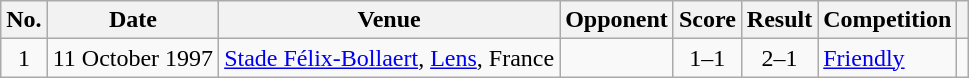<table class="wikitable">
<tr>
<th scope="col">No.</th>
<th scope="col">Date</th>
<th scope="col">Venue</th>
<th scope="col">Opponent</th>
<th scope="col">Score</th>
<th scope="col">Result</th>
<th scope="col">Competition</th>
<th scope="col" class="unsortable"></th>
</tr>
<tr>
<td align="center">1</td>
<td>11 October 1997</td>
<td><a href='#'>Stade Félix-Bollaert</a>, <a href='#'>Lens</a>, France</td>
<td></td>
<td align="center">1–1</td>
<td align="center">2–1</td>
<td><a href='#'>Friendly</a></td>
<td align="center"></td>
</tr>
</table>
